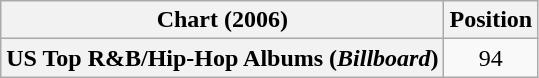<table class="wikitable plainrowheaders" style="text-align:center">
<tr>
<th scope="col">Chart (2006)</th>
<th scope="col">Position</th>
</tr>
<tr>
<th scope="row">US Top R&B/Hip-Hop Albums (<em>Billboard</em>)</th>
<td>94</td>
</tr>
</table>
